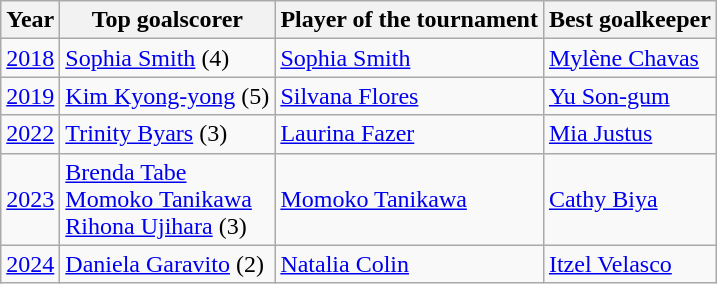<table class="wikitable">
<tr>
<th>Year</th>
<th>Top goalscorer</th>
<th>Player of the tournament</th>
<th>Best goalkeeper</th>
</tr>
<tr>
<td><a href='#'>2018</a></td>
<td> <a href='#'>Sophia Smith</a> (4)</td>
<td> <a href='#'>Sophia Smith</a></td>
<td> <a href='#'>Mylène Chavas</a></td>
</tr>
<tr>
<td><a href='#'>2019</a></td>
<td> <a href='#'>Kim Kyong-yong</a> (5)</td>
<td> <a href='#'>Silvana Flores</a></td>
<td> <a href='#'>Yu Son-gum</a></td>
</tr>
<tr>
<td><a href='#'>2022</a></td>
<td> <a href='#'>Trinity Byars</a> (3)</td>
<td> <a href='#'>Laurina Fazer</a></td>
<td> <a href='#'>Mia Justus</a></td>
</tr>
<tr>
<td><a href='#'>2023</a></td>
<td> <a href='#'>Brenda Tabe</a><br> <a href='#'>Momoko Tanikawa</a><br> <a href='#'>Rihona Ujihara</a> (3)</td>
<td> <a href='#'>Momoko Tanikawa</a></td>
<td> <a href='#'>Cathy Biya</a></td>
</tr>
<tr>
<td><a href='#'>2024</a></td>
<td> <a href='#'>Daniela Garavito</a> (2)</td>
<td> <a href='#'>Natalia Colin</a></td>
<td> <a href='#'>Itzel Velasco</a></td>
</tr>
</table>
